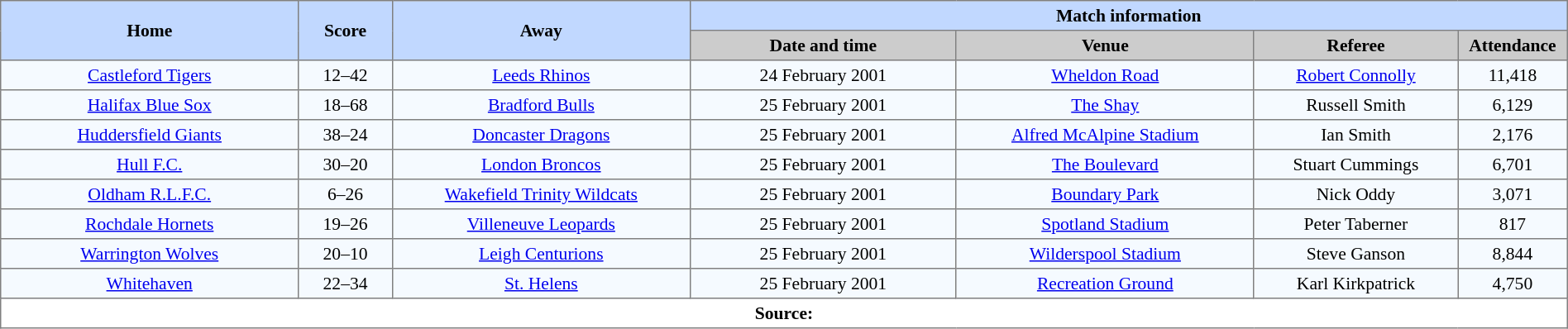<table border=1 style="border-collapse:collapse; font-size:90%; text-align:center;" cellpadding=3 cellspacing=0 width=100%>
<tr bgcolor=#C1D8FF>
<th rowspan=2 width=19%>Home</th>
<th rowspan=2 width=6%>Score</th>
<th rowspan=2 width=19%>Away</th>
<th colspan=6>Match information</th>
</tr>
<tr bgcolor=#CCCCCC>
<th width=17%>Date and time</th>
<th width=19%>Venue</th>
<th width=13%>Referee</th>
<th width=7%>Attendance</th>
</tr>
<tr bgcolor=#F5FAFF>
<td><a href='#'>Castleford Tigers</a></td>
<td>12–42</td>
<td><a href='#'>Leeds Rhinos</a></td>
<td>24 February 2001</td>
<td><a href='#'>Wheldon Road</a></td>
<td><a href='#'>Robert Connolly</a></td>
<td>11,418</td>
</tr>
<tr bgcolor=#F5FAFF>
<td><a href='#'>Halifax Blue Sox</a></td>
<td>18–68</td>
<td><a href='#'>Bradford Bulls</a></td>
<td>25 February 2001</td>
<td><a href='#'>The Shay</a></td>
<td>Russell Smith</td>
<td>6,129</td>
</tr>
<tr bgcolor=#F5FAFF>
<td><a href='#'>Huddersfield Giants</a></td>
<td>38–24</td>
<td><a href='#'>Doncaster Dragons</a></td>
<td>25 February 2001</td>
<td><a href='#'>Alfred McAlpine Stadium</a></td>
<td>Ian Smith</td>
<td>2,176</td>
</tr>
<tr bgcolor=#F5FAFF>
<td><a href='#'>Hull F.C.</a></td>
<td>30–20</td>
<td><a href='#'>London Broncos</a></td>
<td>25 February 2001</td>
<td><a href='#'>The Boulevard</a></td>
<td>Stuart Cummings</td>
<td>6,701</td>
</tr>
<tr bgcolor=#F5FAFF>
<td><a href='#'>Oldham R.L.F.C.</a></td>
<td>6–26</td>
<td><a href='#'>Wakefield Trinity Wildcats</a></td>
<td>25 February 2001</td>
<td><a href='#'>Boundary Park</a></td>
<td>Nick Oddy</td>
<td>3,071</td>
</tr>
<tr bgcolor=#F5FAFF>
<td><a href='#'>Rochdale Hornets</a></td>
<td>19–26</td>
<td><a href='#'>Villeneuve Leopards</a></td>
<td>25 February 2001</td>
<td><a href='#'>Spotland Stadium</a></td>
<td>Peter Taberner</td>
<td>817</td>
</tr>
<tr bgcolor=#F5FAFF>
<td><a href='#'>Warrington Wolves</a></td>
<td>20–10</td>
<td><a href='#'>Leigh Centurions</a></td>
<td>25 February 2001</td>
<td><a href='#'>Wilderspool Stadium</a></td>
<td>Steve Ganson</td>
<td>8,844</td>
</tr>
<tr bgcolor=#F5FAFF>
<td><a href='#'>Whitehaven</a></td>
<td>22–34</td>
<td><a href='#'>St. Helens</a></td>
<td>25 February 2001</td>
<td><a href='#'>Recreation Ground</a></td>
<td>Karl Kirkpatrick</td>
<td>4,750</td>
</tr>
<tr>
<th colspan=7>Source:</th>
</tr>
</table>
